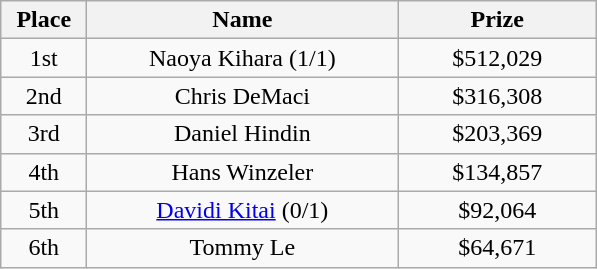<table class="wikitable">
<tr>
<th width="50">Place</th>
<th width="200">Name</th>
<th width="125">Prize</th>
</tr>
<tr>
<td align = "center">1st</td>
<td align = "center">Naoya Kihara (1/1)</td>
<td align = "center">$512,029</td>
</tr>
<tr>
<td align = "center">2nd</td>
<td align = "center">Chris DeMaci</td>
<td align = "center">$316,308</td>
</tr>
<tr>
<td align = "center">3rd</td>
<td align = "center">Daniel Hindin</td>
<td align = "center">$203,369</td>
</tr>
<tr>
<td align = "center">4th</td>
<td align = "center">Hans Winzeler</td>
<td align = "center">$134,857</td>
</tr>
<tr>
<td align = "center">5th</td>
<td align = "center"><a href='#'>Davidi Kitai</a> (0/1)</td>
<td align = "center">$92,064</td>
</tr>
<tr>
<td align = "center">6th</td>
<td align = "center">Tommy Le</td>
<td align = "center">$64,671</td>
</tr>
</table>
